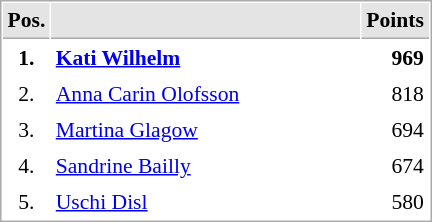<table cellspacing="1" cellpadding="3" style="border:1px solid #AAAAAA;font-size:90%">
<tr bgcolor="#E4E4E4">
<th style="border-bottom:1px solid #AAAAAA" width=10>Pos.</th>
<th style="border-bottom:1px solid #AAAAAA" width=200></th>
<th style="border-bottom:1px solid #AAAAAA" width=20>Points</th>
</tr>
<tr>
<td align="center"><strong>1.</strong></td>
<td> <strong><a href='#'>Kati Wilhelm</a></strong></td>
<td align="right"><strong>969</strong></td>
</tr>
<tr>
<td align="center">2.</td>
<td> <a href='#'>Anna Carin Olofsson</a></td>
<td align="right">818</td>
</tr>
<tr>
<td align="center">3.</td>
<td> <a href='#'>Martina Glagow</a></td>
<td align="right">694</td>
</tr>
<tr>
<td align="center">4.</td>
<td> <a href='#'>Sandrine Bailly</a></td>
<td align="right">674</td>
</tr>
<tr>
<td align="center">5.</td>
<td> <a href='#'>Uschi Disl</a></td>
<td align="right">580</td>
</tr>
</table>
